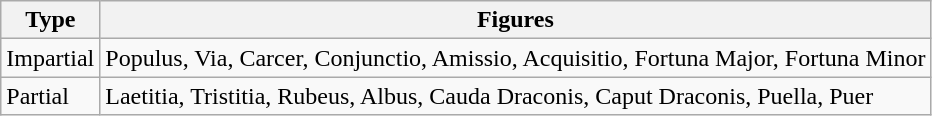<table class="wikitable">
<tr>
<th>Type</th>
<th>Figures</th>
</tr>
<tr>
<td>Impartial</td>
<td>Populus, Via, Carcer, Conjunctio, Amissio, Acquisitio, Fortuna Major, Fortuna Minor</td>
</tr>
<tr>
<td>Partial</td>
<td>Laetitia, Tristitia, Rubeus, Albus, Cauda Draconis, Caput Draconis, Puella, Puer</td>
</tr>
</table>
